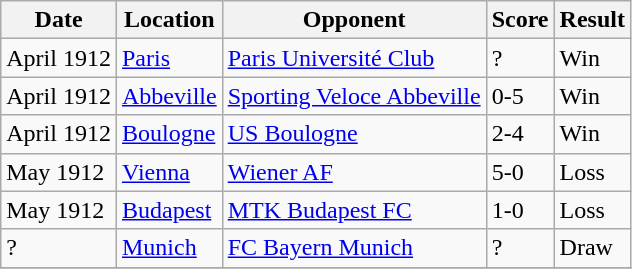<table class="wikitable">
<tr>
<th>Date</th>
<th>Location</th>
<th>Opponent</th>
<th>Score</th>
<th>Result</th>
</tr>
<tr>
<td>April 1912</td>
<td><a href='#'>Paris</a></td>
<td><a href='#'>Paris Université Club</a></td>
<td>?</td>
<td>Win</td>
</tr>
<tr>
<td>April 1912</td>
<td><a href='#'>Abbeville</a></td>
<td><a href='#'>Sporting Veloce Abbeville</a></td>
<td>0-5</td>
<td>Win</td>
</tr>
<tr>
<td>April 1912</td>
<td><a href='#'>Boulogne</a></td>
<td><a href='#'>US Boulogne</a></td>
<td>2-4</td>
<td>Win</td>
</tr>
<tr>
<td>May 1912</td>
<td><a href='#'>Vienna</a></td>
<td><a href='#'>Wiener AF</a></td>
<td>5-0</td>
<td>Loss</td>
</tr>
<tr>
<td>May 1912</td>
<td><a href='#'>Budapest</a></td>
<td><a href='#'>MTK Budapest FC</a></td>
<td>1-0</td>
<td>Loss</td>
</tr>
<tr>
<td>?</td>
<td><a href='#'>Munich</a></td>
<td><a href='#'>FC Bayern Munich</a></td>
<td>?</td>
<td>Draw</td>
</tr>
<tr>
</tr>
</table>
